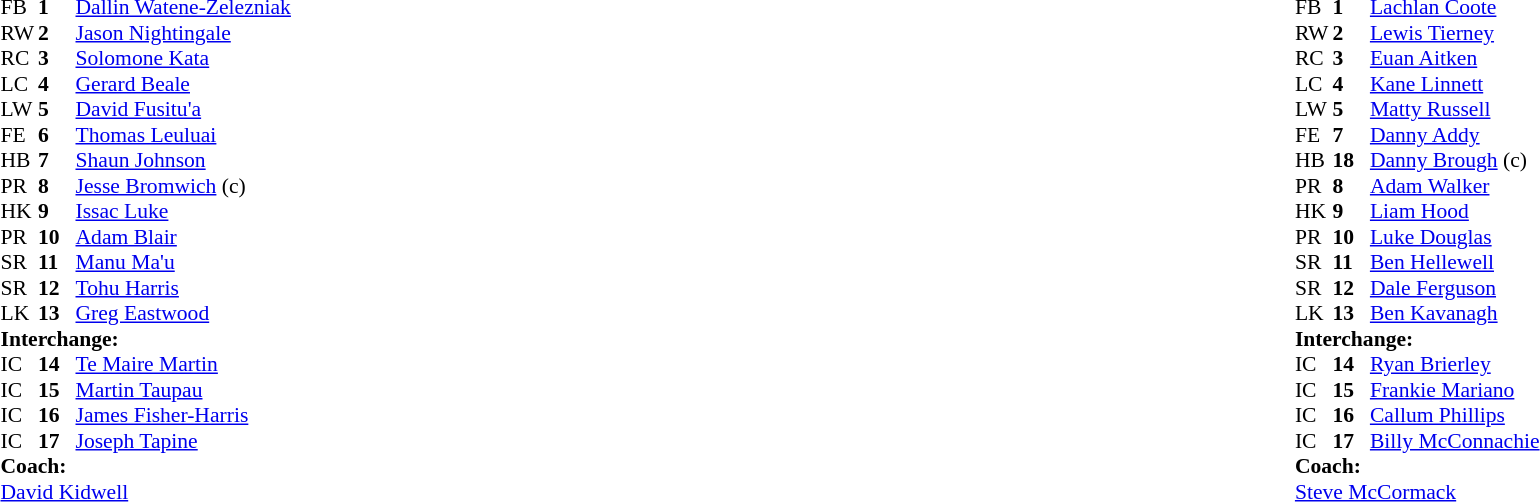<table width="100%">
<tr>
<td valign="top" width="50%"><br><table style="font-size: 90%" cellspacing="0" cellpadding="0">
<tr>
<th width="25"></th>
<th width="25"></th>
</tr>
<tr>
<td>FB</td>
<td><strong>1</strong></td>
<td> <a href='#'>Dallin Watene-Zelezniak</a></td>
</tr>
<tr>
<td>RW</td>
<td><strong>2</strong></td>
<td> <a href='#'>Jason Nightingale</a></td>
</tr>
<tr>
<td>RC</td>
<td><strong>3</strong></td>
<td> <a href='#'>Solomone Kata</a></td>
</tr>
<tr>
<td>LC</td>
<td><strong>4</strong></td>
<td> <a href='#'>Gerard Beale</a></td>
</tr>
<tr>
<td>LW</td>
<td><strong>5</strong></td>
<td> <a href='#'>David Fusitu'a</a></td>
</tr>
<tr>
<td>FE</td>
<td><strong>6</strong></td>
<td> <a href='#'>Thomas Leuluai</a></td>
</tr>
<tr>
<td>HB</td>
<td><strong>7</strong></td>
<td> <a href='#'>Shaun Johnson</a></td>
</tr>
<tr>
<td>PR</td>
<td><strong>8</strong></td>
<td> <a href='#'>Jesse Bromwich</a> (c)</td>
</tr>
<tr>
<td>HK</td>
<td><strong>9</strong></td>
<td> <a href='#'>Issac Luke</a></td>
</tr>
<tr>
<td>PR</td>
<td><strong>10</strong></td>
<td> <a href='#'>Adam Blair</a></td>
</tr>
<tr>
<td>SR</td>
<td><strong>11</strong></td>
<td> <a href='#'>Manu Ma'u</a></td>
</tr>
<tr>
<td>SR</td>
<td><strong>12</strong></td>
<td> <a href='#'>Tohu Harris</a></td>
</tr>
<tr>
<td>LK</td>
<td><strong>13</strong></td>
<td> <a href='#'>Greg Eastwood</a></td>
</tr>
<tr>
<td colspan=3><strong>Interchange:</strong></td>
</tr>
<tr>
<td>IC</td>
<td><strong>14</strong></td>
<td> <a href='#'>Te Maire Martin</a></td>
</tr>
<tr>
<td>IC</td>
<td><strong>15</strong></td>
<td> <a href='#'>Martin Taupau</a></td>
</tr>
<tr>
<td>IC</td>
<td><strong>16</strong></td>
<td> <a href='#'>James Fisher-Harris</a></td>
</tr>
<tr>
<td>IC</td>
<td><strong>17</strong></td>
<td> <a href='#'>Joseph Tapine</a></td>
</tr>
<tr>
<td colspan=3><strong>Coach:</strong></td>
</tr>
<tr>
<td colspan="4"> <a href='#'>David Kidwell</a></td>
</tr>
</table>
</td>
<td valign="top" width="50%"><br><table style="font-size: 90%" cellspacing="0" cellpadding="0" align="center">
<tr>
<th width="25"></th>
<th width="25"></th>
</tr>
<tr>
<td>FB</td>
<td><strong>1</strong></td>
<td> <a href='#'>Lachlan Coote</a></td>
</tr>
<tr>
<td>RW</td>
<td><strong>2</strong></td>
<td> <a href='#'>Lewis Tierney</a></td>
</tr>
<tr>
<td>RC</td>
<td><strong>3</strong></td>
<td> <a href='#'>Euan Aitken</a></td>
</tr>
<tr>
<td>LC</td>
<td><strong>4</strong></td>
<td> <a href='#'>Kane Linnett</a></td>
</tr>
<tr>
<td>LW</td>
<td><strong>5</strong></td>
<td> <a href='#'>Matty Russell</a></td>
</tr>
<tr>
<td>FE</td>
<td><strong>7</strong></td>
<td> <a href='#'>Danny Addy</a></td>
</tr>
<tr>
<td>HB</td>
<td><strong>18</strong></td>
<td> <a href='#'>Danny Brough</a> (c)</td>
</tr>
<tr>
<td>PR</td>
<td><strong>8</strong></td>
<td> <a href='#'>Adam Walker</a></td>
</tr>
<tr>
<td>HK</td>
<td><strong>9</strong></td>
<td> <a href='#'>Liam Hood</a></td>
</tr>
<tr>
<td>PR</td>
<td><strong>10</strong></td>
<td> <a href='#'>Luke Douglas</a></td>
</tr>
<tr>
<td>SR</td>
<td><strong>11</strong></td>
<td> <a href='#'>Ben Hellewell</a></td>
</tr>
<tr>
<td>SR</td>
<td><strong>12</strong></td>
<td> <a href='#'>Dale Ferguson</a></td>
</tr>
<tr>
<td>LK</td>
<td><strong>13</strong></td>
<td> <a href='#'>Ben Kavanagh</a></td>
</tr>
<tr>
<td colspan=3><strong>Interchange:</strong></td>
</tr>
<tr>
<td>IC</td>
<td><strong>14</strong></td>
<td> <a href='#'>Ryan Brierley</a></td>
</tr>
<tr>
<td>IC</td>
<td><strong>15</strong></td>
<td> <a href='#'>Frankie Mariano</a></td>
</tr>
<tr>
<td>IC</td>
<td><strong>16</strong></td>
<td> <a href='#'>Callum Phillips</a></td>
</tr>
<tr>
<td>IC</td>
<td><strong>17</strong></td>
<td> <a href='#'>Billy McConnachie</a></td>
</tr>
<tr>
<td colspan=3><strong>Coach:</strong></td>
</tr>
<tr>
<td colspan="4"> <a href='#'>Steve McCormack</a></td>
</tr>
</table>
</td>
</tr>
</table>
